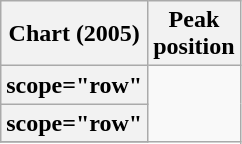<table class="wikitable plainrowheaders sortable">
<tr>
<th scope="col">Chart (2005)</th>
<th scope="col">Peak<br>position</th>
</tr>
<tr>
<th>scope="row" </th>
</tr>
<tr>
<th>scope="row" </th>
</tr>
<tr>
</tr>
</table>
